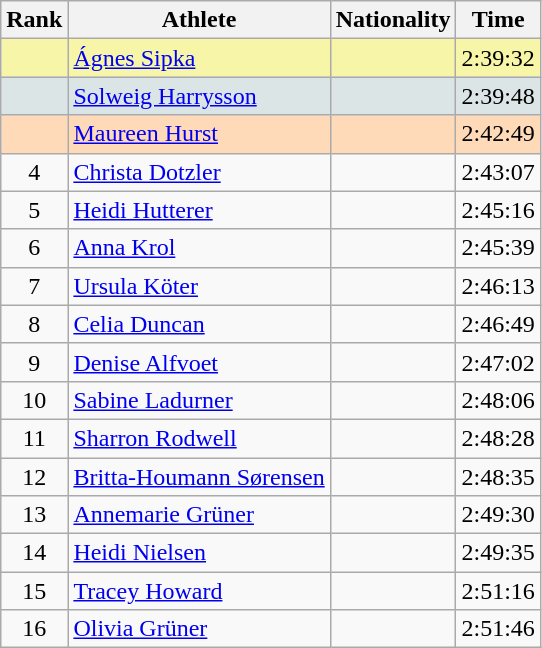<table class="wikitable sortable">
<tr>
<th>Rank</th>
<th>Athlete</th>
<th>Nationality</th>
<th>Time</th>
</tr>
<tr bgcolor=#F7F6A8>
<td align=center></td>
<td><a href='#'>Ágnes Sipka</a></td>
<td></td>
<td>2:39:32</td>
</tr>
<tr bgcolor=#DCE5E5>
<td align=center></td>
<td><a href='#'>Solweig Harrysson</a></td>
<td></td>
<td>2:39:48</td>
</tr>
<tr bgcolor=#FFDAB9>
<td align=center></td>
<td><a href='#'>Maureen Hurst</a></td>
<td></td>
<td>2:42:49</td>
</tr>
<tr>
<td align=center>4</td>
<td><a href='#'>Christa Dotzler</a></td>
<td></td>
<td>2:43:07</td>
</tr>
<tr>
<td align=center>5</td>
<td><a href='#'>Heidi Hutterer</a></td>
<td></td>
<td>2:45:16</td>
</tr>
<tr>
<td align=center>6</td>
<td><a href='#'>Anna Krol</a></td>
<td></td>
<td>2:45:39</td>
</tr>
<tr>
<td align=center>7</td>
<td><a href='#'>Ursula Köter</a></td>
<td></td>
<td>2:46:13</td>
</tr>
<tr>
<td align=center>8</td>
<td><a href='#'>Celia Duncan</a></td>
<td></td>
<td>2:46:49</td>
</tr>
<tr>
<td align=center>9</td>
<td><a href='#'>Denise Alfvoet</a></td>
<td></td>
<td>2:47:02</td>
</tr>
<tr>
<td align=center>10</td>
<td><a href='#'>Sabine Ladurner</a></td>
<td></td>
<td>2:48:06</td>
</tr>
<tr>
<td align=center>11</td>
<td><a href='#'>Sharron Rodwell</a></td>
<td></td>
<td>2:48:28</td>
</tr>
<tr>
<td align=center>12</td>
<td><a href='#'>Britta-Houmann Sørensen</a></td>
<td></td>
<td>2:48:35</td>
</tr>
<tr>
<td align=center>13</td>
<td><a href='#'>Annemarie Grüner</a></td>
<td></td>
<td>2:49:30</td>
</tr>
<tr>
<td align=center>14</td>
<td><a href='#'>Heidi Nielsen</a></td>
<td></td>
<td>2:49:35</td>
</tr>
<tr>
<td align=center>15</td>
<td><a href='#'>Tracey Howard</a></td>
<td></td>
<td>2:51:16</td>
</tr>
<tr>
<td align=center>16</td>
<td><a href='#'>Olivia Grüner</a></td>
<td></td>
<td>2:51:46</td>
</tr>
</table>
